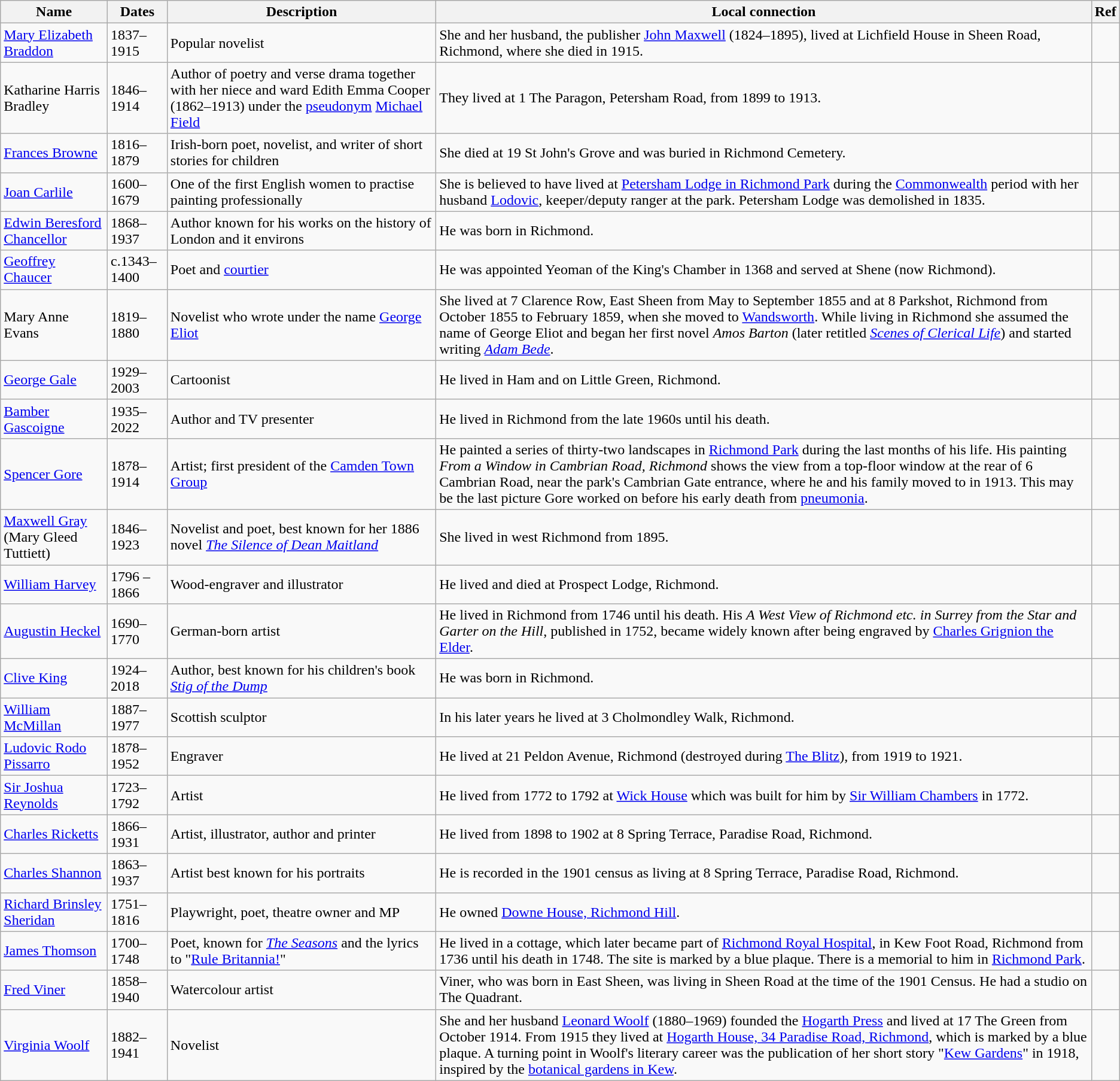<table class="wikitable sortable">
<tr>
<th width=>Name</th>
<th width=>Dates</th>
<th width=>Description</th>
<th width=>Local connection</th>
<th width=>Ref</th>
</tr>
<tr>
<td><a href='#'>Mary Elizabeth Braddon</a></td>
<td>1837–1915</td>
<td>Popular novelist</td>
<td>She and her husband, the publisher <a href='#'>John Maxwell</a> (1824–1895), lived at Lichfield House in Sheen Road, Richmond, where she died in 1915.</td>
<td></td>
</tr>
<tr>
<td>Katharine Harris Bradley</td>
<td>1846–1914</td>
<td>Author of poetry and verse drama together with her niece and ward Edith Emma Cooper (1862–1913) under the <a href='#'>pseudonym</a> <a href='#'>Michael Field</a></td>
<td>They lived at 1 The Paragon, Petersham Road, from 1899 to 1913.</td>
<td></td>
</tr>
<tr>
<td><a href='#'>Frances Browne</a></td>
<td>1816–1879</td>
<td>Irish-born poet, novelist, and writer of short stories for children</td>
<td>She died at 19 St John's Grove and was buried in Richmond Cemetery.</td>
<td></td>
</tr>
<tr>
<td><a href='#'>Joan Carlile</a></td>
<td>1600–1679</td>
<td>One of the first English women to practise painting professionally</td>
<td>She is believed to have lived at <a href='#'>Petersham Lodge in Richmond Park</a> during the <a href='#'>Commonwealth</a> period with her husband <a href='#'>Lodovic</a>, keeper/deputy ranger at the park. Petersham Lodge was demolished in 1835.</td>
<td></td>
</tr>
<tr>
<td><a href='#'>Edwin Beresford Chancellor</a></td>
<td>1868–1937</td>
<td>Author known for his works on the history of London and it environs</td>
<td>He was born in Richmond.</td>
<td></td>
</tr>
<tr>
<td><a href='#'>Geoffrey Chaucer</a></td>
<td>c.1343–1400</td>
<td>Poet and <a href='#'>courtier</a></td>
<td>He was appointed Yeoman of the King's Chamber in 1368 and served at Shene (now Richmond).</td>
<td></td>
</tr>
<tr>
<td>Mary Anne Evans</td>
<td>1819–1880</td>
<td>Novelist who wrote under the name <a href='#'>George Eliot</a></td>
<td>She lived at 7 Clarence Row, East Sheen from May to September 1855 and at 8 Parkshot, Richmond from October 1855 to February 1859, when she moved to <a href='#'>Wandsworth</a>. While living in Richmond she assumed the name of George Eliot and began her first novel <em>Amos Barton</em> (later retitled <em><a href='#'>Scenes of Clerical Life</a></em>) and started writing <em><a href='#'>Adam Bede</a></em>.</td>
<td></td>
</tr>
<tr>
<td><a href='#'>George Gale</a></td>
<td>1929–2003</td>
<td>Cartoonist</td>
<td>He lived in Ham and on Little Green, Richmond.</td>
<td></td>
</tr>
<tr>
<td><a href='#'>Bamber Gascoigne</a></td>
<td>1935–2022</td>
<td>Author and TV presenter</td>
<td>He lived in Richmond from the late 1960s until his death.</td>
<td></td>
</tr>
<tr>
<td><a href='#'>Spencer Gore</a></td>
<td>1878–1914</td>
<td>Artist; first president of the <a href='#'>Camden Town Group</a></td>
<td>He painted a series of thirty-two landscapes in <a href='#'>Richmond Park</a> during the last months of his life. His painting <em>From a Window in Cambrian Road, Richmond</em> shows the view from a top-floor window at the rear of 6 Cambrian Road, near the park's Cambrian Gate entrance, where he and his family moved to in 1913. This may be the last picture Gore worked on before his early death from <a href='#'>pneumonia</a>.</td>
<td></td>
</tr>
<tr>
<td><a href='#'>Maxwell Gray</a> (Mary Gleed Tuttiett)</td>
<td>1846–1923</td>
<td>Novelist and poet, best known for her 1886 novel <em><a href='#'>The Silence of Dean Maitland</a></em></td>
<td>She lived in west Richmond from 1895.</td>
<td></td>
</tr>
<tr>
<td><a href='#'>William Harvey</a></td>
<td>1796 –1866</td>
<td>Wood-engraver and illustrator</td>
<td>He lived and died at Prospect Lodge, Richmond.</td>
<td></td>
</tr>
<tr>
<td><a href='#'>Augustin Heckel</a></td>
<td>1690–1770</td>
<td>German-born artist</td>
<td>He lived in Richmond from 1746 until his death. His <em>A West View of Richmond etc. in Surrey from the Star and Garter on the Hill</em>, published in 1752, became widely known after being engraved by <a href='#'>Charles Grignion the Elder</a>.</td>
<td></td>
</tr>
<tr>
<td><a href='#'>Clive King</a></td>
<td>1924–2018</td>
<td>Author, best known for his children's book <em><a href='#'>Stig of the Dump</a></em></td>
<td>He was born in Richmond.</td>
<td></td>
</tr>
<tr>
<td><a href='#'>William McMillan</a></td>
<td>1887–1977</td>
<td>Scottish sculptor</td>
<td>In his later years he lived at 3 Cholmondley Walk, Richmond.</td>
<td></td>
</tr>
<tr>
<td><a href='#'>Ludovic Rodo Pissarro</a></td>
<td>1878–1952</td>
<td>Engraver</td>
<td>He lived at 21 Peldon Avenue, Richmond (destroyed during <a href='#'>The Blitz</a>), from 1919 to 1921.</td>
<td></td>
</tr>
<tr>
<td><a href='#'>Sir Joshua Reynolds</a></td>
<td>1723–1792</td>
<td>Artist</td>
<td>He lived from 1772 to 1792 at <a href='#'>Wick House</a> which was built for him by <a href='#'>Sir William Chambers</a> in 1772.</td>
<td></td>
</tr>
<tr>
<td><a href='#'>Charles Ricketts</a></td>
<td>1866–1931</td>
<td>Artist, illustrator, author and printer</td>
<td>He lived from 1898 to 1902 at 8 Spring Terrace, Paradise Road, Richmond.</td>
<td></td>
</tr>
<tr>
<td><a href='#'>Charles Shannon</a></td>
<td>1863–1937</td>
<td>Artist best known for his portraits</td>
<td>He is recorded in the 1901 census as living at 8 Spring Terrace, Paradise Road, Richmond.</td>
<td></td>
</tr>
<tr>
<td><a href='#'>Richard Brinsley Sheridan</a></td>
<td>1751–1816</td>
<td>Playwright, poet, theatre owner and MP</td>
<td>He owned <a href='#'>Downe House, Richmond Hill</a>.</td>
<td></td>
</tr>
<tr>
<td><a href='#'>James Thomson</a></td>
<td>1700–1748</td>
<td>Poet, known for <em><a href='#'>The Seasons</a></em> and the lyrics to "<a href='#'>Rule Britannia!</a>"</td>
<td>He lived in a cottage, which later became part of <a href='#'>Richmond Royal Hospital</a>, in Kew Foot Road, Richmond from 1736 until his death in 1748. The site is marked by a blue plaque. There is a memorial to him in <a href='#'>Richmond Park</a>.</td>
<td></td>
</tr>
<tr>
<td><a href='#'>Fred Viner</a></td>
<td>1858–1940</td>
<td>Watercolour artist</td>
<td>Viner, who was born in East Sheen, was living in Sheen Road at the time of the 1901 Census. He had a studio on The Quadrant.</td>
<td></td>
</tr>
<tr>
<td><a href='#'>Virginia Woolf</a></td>
<td>1882–1941</td>
<td>Novelist</td>
<td>She and her husband <a href='#'>Leonard Woolf</a> (1880–1969) founded the <a href='#'>Hogarth Press</a> and lived at 17 The Green from October 1914. From 1915 they lived at <a href='#'>Hogarth House, 34 Paradise Road, Richmond</a>, which is marked by a blue plaque. A turning point in Woolf's literary career was the publication of her short story "<a href='#'>Kew Gardens</a>" in 1918, inspired by the <a href='#'>botanical gardens in Kew</a>.</td>
<td></td>
</tr>
</table>
